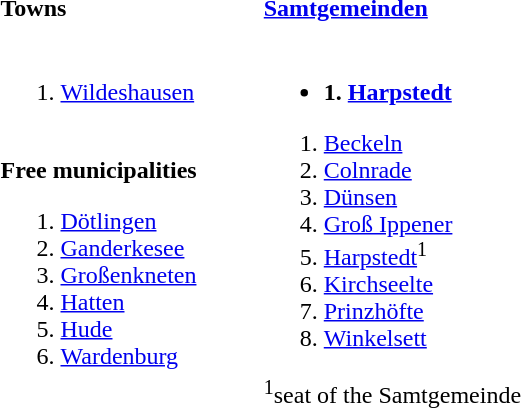<table>
<tr>
<th align=left width=50%>Towns</th>
<th align=left width=50%><a href='#'>Samtgemeinden</a></th>
</tr>
<tr valign=top>
<td><br><ol><li><a href='#'>Wildeshausen</a></li></ol><br>
<strong>Free municipalities</strong><ol><li><a href='#'>Dötlingen</a></li><li><a href='#'>Ganderkesee</a></li><li><a href='#'>Großenkneten</a></li><li><a href='#'>Hatten</a></li><li><a href='#'>Hude</a></li><li><a href='#'>Wardenburg</a></li></ol></td>
<td><br><ul><li><strong>1. <a href='#'>Harpstedt</a></strong></li></ul><ol><li><a href='#'>Beckeln</a></li><li><a href='#'>Colnrade</a></li><li><a href='#'>Dünsen</a></li><li><a href='#'>Groß Ippener</a></li><li><a href='#'>Harpstedt</a><sup>1</sup></li><li><a href='#'>Kirchseelte</a></li><li><a href='#'>Prinzhöfte</a></li><li><a href='#'>Winkelsett</a></li></ol><sup>1</sup>seat of the Samtgemeinde</td>
</tr>
</table>
